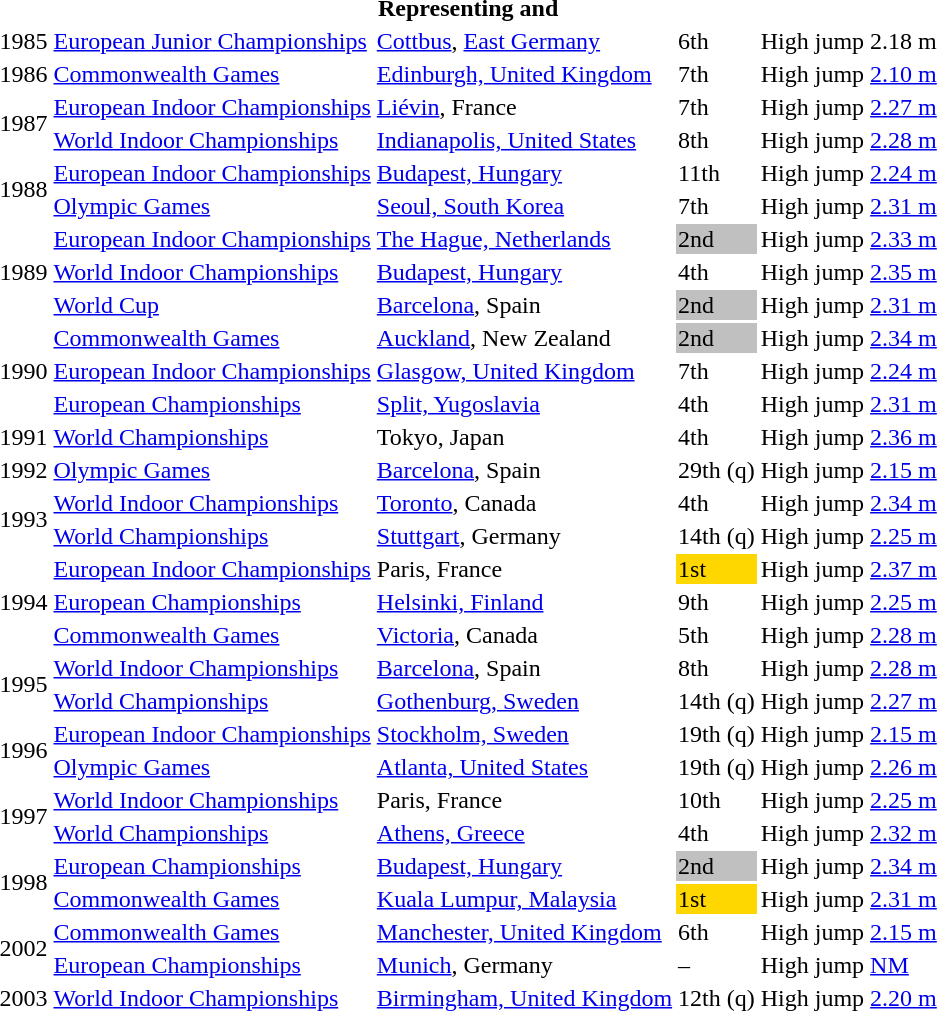<table>
<tr>
<th colspan="6">Representing  and </th>
</tr>
<tr>
<td>1985</td>
<td><a href='#'>European Junior Championships</a></td>
<td><a href='#'>Cottbus</a>, <a href='#'>East Germany</a></td>
<td>6th</td>
<td>High jump</td>
<td>2.18 m</td>
</tr>
<tr>
<td>1986</td>
<td><a href='#'>Commonwealth Games</a></td>
<td><a href='#'>Edinburgh, United Kingdom</a></td>
<td>7th</td>
<td>High jump</td>
<td><a href='#'>2.10 m</a></td>
</tr>
<tr>
<td rowspan=2>1987</td>
<td><a href='#'>European Indoor Championships</a></td>
<td><a href='#'>Liévin</a>, France</td>
<td>7th</td>
<td>High jump</td>
<td><a href='#'>2.27 m</a></td>
</tr>
<tr>
<td><a href='#'>World Indoor Championships</a></td>
<td><a href='#'>Indianapolis, United States</a></td>
<td>8th</td>
<td>High jump</td>
<td><a href='#'>2.28 m</a></td>
</tr>
<tr>
<td rowspan=2>1988</td>
<td><a href='#'>European Indoor Championships</a></td>
<td><a href='#'>Budapest, Hungary</a></td>
<td>11th</td>
<td>High jump</td>
<td><a href='#'>2.24 m</a></td>
</tr>
<tr>
<td><a href='#'>Olympic Games</a></td>
<td><a href='#'>Seoul, South Korea</a></td>
<td>7th</td>
<td>High jump</td>
<td><a href='#'>2.31 m</a></td>
</tr>
<tr>
<td rowspan=3>1989</td>
<td><a href='#'>European Indoor Championships</a></td>
<td><a href='#'>The Hague, Netherlands</a></td>
<td bgcolor="silver">2nd</td>
<td>High jump</td>
<td><a href='#'>2.33 m</a></td>
</tr>
<tr>
<td><a href='#'>World Indoor Championships</a></td>
<td><a href='#'>Budapest, Hungary</a></td>
<td>4th</td>
<td>High jump</td>
<td><a href='#'>2.35 m</a></td>
</tr>
<tr>
<td><a href='#'>World Cup</a></td>
<td><a href='#'>Barcelona</a>, Spain</td>
<td bgcolor=silver>2nd</td>
<td>High jump</td>
<td><a href='#'>2.31 m</a></td>
</tr>
<tr>
<td rowspan=3>1990</td>
<td><a href='#'>Commonwealth Games</a></td>
<td><a href='#'>Auckland</a>, New Zealand</td>
<td bgcolor="silver">2nd</td>
<td>High jump</td>
<td><a href='#'>2.34 m</a></td>
</tr>
<tr>
<td><a href='#'>European Indoor Championships</a></td>
<td><a href='#'>Glasgow, United Kingdom</a></td>
<td>7th</td>
<td>High jump</td>
<td><a href='#'>2.24 m</a></td>
</tr>
<tr>
<td><a href='#'>European Championships</a></td>
<td><a href='#'>Split, Yugoslavia</a></td>
<td>4th</td>
<td>High jump</td>
<td><a href='#'>2.31 m</a></td>
</tr>
<tr>
<td>1991</td>
<td><a href='#'>World Championships</a></td>
<td>Tokyo, Japan</td>
<td>4th</td>
<td>High jump</td>
<td><a href='#'>2.36 m</a></td>
</tr>
<tr>
<td>1992</td>
<td><a href='#'>Olympic Games</a></td>
<td><a href='#'>Barcelona</a>, Spain</td>
<td>29th (q)</td>
<td>High jump</td>
<td><a href='#'>2.15 m</a></td>
</tr>
<tr>
<td rowspan=2>1993</td>
<td><a href='#'>World Indoor Championships</a></td>
<td><a href='#'>Toronto</a>, Canada</td>
<td>4th</td>
<td>High jump</td>
<td><a href='#'>2.34 m</a></td>
</tr>
<tr>
<td><a href='#'>World Championships</a></td>
<td><a href='#'>Stuttgart</a>, Germany</td>
<td>14th (q)</td>
<td>High jump</td>
<td><a href='#'>2.25 m</a></td>
</tr>
<tr>
<td rowspan=3>1994</td>
<td><a href='#'>European Indoor Championships</a></td>
<td>Paris, France</td>
<td bgcolor="gold">1st</td>
<td>High jump</td>
<td><a href='#'>2.37 m</a></td>
</tr>
<tr>
<td><a href='#'>European Championships</a></td>
<td><a href='#'>Helsinki, Finland</a></td>
<td>9th</td>
<td>High jump</td>
<td><a href='#'>2.25 m</a></td>
</tr>
<tr>
<td><a href='#'>Commonwealth Games</a></td>
<td><a href='#'>Victoria</a>, Canada</td>
<td>5th</td>
<td>High jump</td>
<td><a href='#'>2.28 m</a></td>
</tr>
<tr>
<td rowspan=2>1995</td>
<td><a href='#'>World Indoor Championships</a></td>
<td><a href='#'>Barcelona</a>, Spain</td>
<td>8th</td>
<td>High jump</td>
<td><a href='#'>2.28 m</a></td>
</tr>
<tr>
<td><a href='#'>World Championships</a></td>
<td><a href='#'>Gothenburg, Sweden</a></td>
<td>14th (q)</td>
<td>High jump</td>
<td><a href='#'>2.27 m</a></td>
</tr>
<tr>
<td rowspan=2>1996</td>
<td><a href='#'>European Indoor Championships</a></td>
<td><a href='#'>Stockholm, Sweden</a></td>
<td>19th (q)</td>
<td>High jump</td>
<td><a href='#'>2.15 m</a></td>
</tr>
<tr>
<td><a href='#'>Olympic Games</a></td>
<td><a href='#'>Atlanta, United States</a></td>
<td>19th (q)</td>
<td>High jump</td>
<td><a href='#'>2.26 m</a></td>
</tr>
<tr>
<td rowspan=2>1997</td>
<td><a href='#'>World Indoor Championships</a></td>
<td>Paris, France</td>
<td>10th</td>
<td>High jump</td>
<td><a href='#'>2.25 m</a></td>
</tr>
<tr>
<td><a href='#'>World Championships</a></td>
<td><a href='#'>Athens, Greece</a></td>
<td>4th</td>
<td>High jump</td>
<td><a href='#'>2.32 m</a></td>
</tr>
<tr>
<td rowspan=2>1998</td>
<td><a href='#'>European Championships</a></td>
<td><a href='#'>Budapest, Hungary</a></td>
<td bgcolor="silver">2nd</td>
<td>High jump</td>
<td><a href='#'>2.34 m</a></td>
</tr>
<tr>
<td><a href='#'>Commonwealth Games</a></td>
<td><a href='#'>Kuala Lumpur, Malaysia</a></td>
<td bgcolor="gold">1st</td>
<td>High jump</td>
<td><a href='#'>2.31 m</a></td>
</tr>
<tr>
<td rowspan=2>2002</td>
<td><a href='#'>Commonwealth Games</a></td>
<td><a href='#'>Manchester, United Kingdom</a></td>
<td>6th</td>
<td>High jump</td>
<td><a href='#'>2.15 m</a></td>
</tr>
<tr>
<td><a href='#'>European Championships</a></td>
<td><a href='#'>Munich</a>, Germany</td>
<td>–</td>
<td>High jump</td>
<td><a href='#'>NM</a></td>
</tr>
<tr>
<td>2003</td>
<td><a href='#'>World Indoor Championships</a></td>
<td><a href='#'>Birmingham, United Kingdom</a></td>
<td>12th (q)</td>
<td>High jump</td>
<td><a href='#'>2.20 m</a></td>
</tr>
</table>
